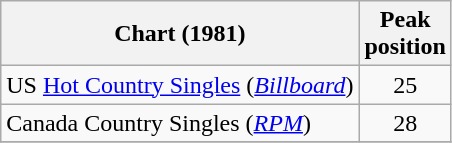<table class="wikitable sortable">
<tr>
<th>Chart (1981)</th>
<th>Peak<br>position</th>
</tr>
<tr>
<td>US <a href='#'>Hot Country Singles</a> (<em><a href='#'>Billboard</a></em>)</td>
<td align="center">25</td>
</tr>
<tr>
<td>Canada Country Singles (<em><a href='#'>RPM</a></em>)</td>
<td align="center">28</td>
</tr>
<tr>
</tr>
</table>
